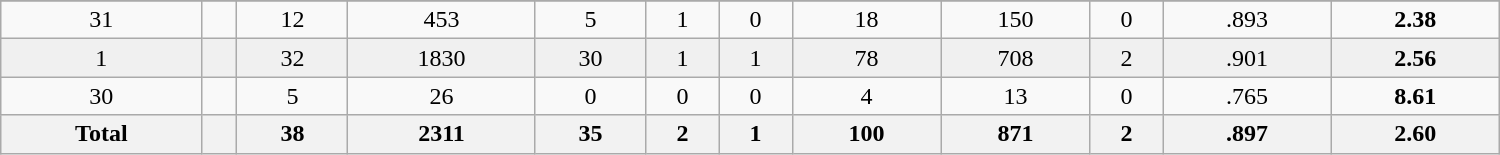<table class="wikitable sortable" width ="1000">
<tr align="center">
</tr>
<tr align="center">
<td>31</td>
<td></td>
<td>12</td>
<td>453</td>
<td>5</td>
<td>1</td>
<td>0</td>
<td>18</td>
<td>150</td>
<td>0</td>
<td>.893</td>
<td><strong>2.38</strong></td>
</tr>
<tr align="center" bgcolor="#f0f0f0">
<td>1</td>
<td></td>
<td>32</td>
<td>1830</td>
<td>30</td>
<td>1</td>
<td>1</td>
<td>78</td>
<td>708</td>
<td>2</td>
<td>.901</td>
<td><strong>2.56</strong></td>
</tr>
<tr align="center">
<td>30</td>
<td></td>
<td>5</td>
<td>26</td>
<td>0</td>
<td>0</td>
<td>0</td>
<td>4</td>
<td>13</td>
<td>0</td>
<td>.765</td>
<td><strong>8.61</strong></td>
</tr>
<tr align="center" bgcolor="#f0f0f0">
<th>Total</th>
<th></th>
<th>38</th>
<th>2311</th>
<th>35</th>
<th>2</th>
<th>1</th>
<th>100</th>
<th>871</th>
<th>2</th>
<th>.897</th>
<th>2.60</th>
</tr>
</table>
